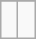<table class="wikitable">
<tr align="center">
</tr>
<tr align="center">
<td> </td>
<td> </td>
</tr>
</table>
